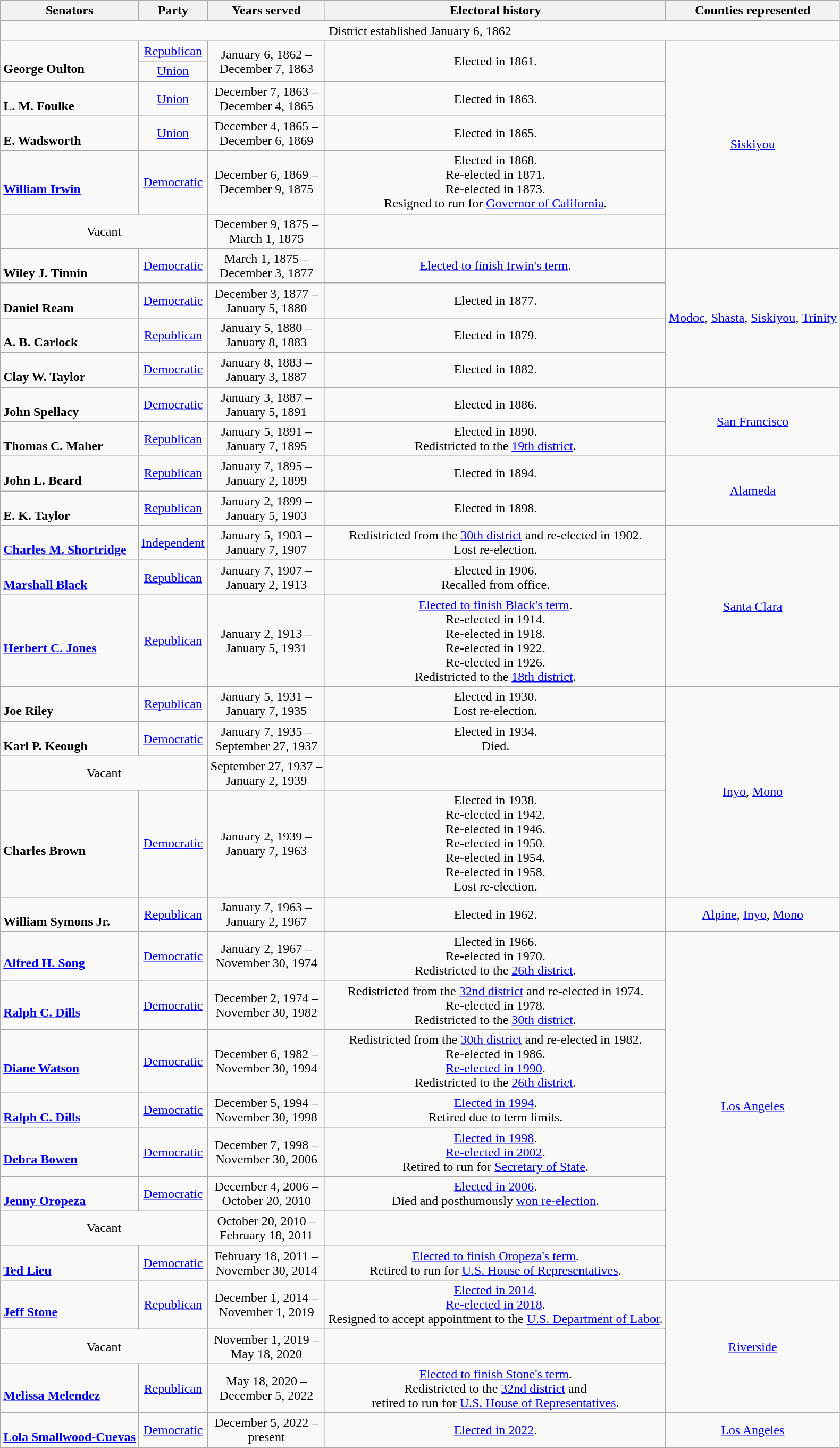<table class=wikitable style="text-align:center">
<tr>
<th>Senators</th>
<th>Party</th>
<th>Years served</th>
<th>Electoral history</th>
<th>Counties represented</th>
</tr>
<tr>
<td colspan=5>District established January 6, 1862</td>
</tr>
<tr>
<td rowspan=2 align=left><br><strong>George Oulton</strong><br></td>
<td><a href='#'>Republican</a></td>
<td rowspan=2>January 6, 1862 – <br> December 7, 1863</td>
<td rowspan=2>Elected in 1861. <br> </td>
<td rowspan="6"><a href='#'>Siskiyou</a></td>
</tr>
<tr>
<td><a href='#'>Union</a></td>
</tr>
<tr>
<td align=left><br><strong>L. M. Foulke</strong><br></td>
<td><a href='#'>Union</a></td>
<td>December 7, 1863 – <br> December 4, 1865</td>
<td>Elected in 1863. <br> </td>
</tr>
<tr>
<td align=left><br><strong>E. Wadsworth</strong><br></td>
<td><a href='#'>Union</a></td>
<td>December 4, 1865 – <br> December 6, 1869</td>
<td>Elected in 1865. <br> </td>
</tr>
<tr>
<td align=left><br><strong><a href='#'>William Irwin</a></strong><br></td>
<td><a href='#'>Democratic</a></td>
<td>December 6, 1869 – <br> December 9, 1875</td>
<td>Elected in 1868. <br> Re-elected in 1871. <br> Re-elected in 1873. <br> Resigned to run for <a href='#'>Governor of California</a>.</td>
</tr>
<tr>
<td colspan="2">Vacant</td>
<td>December 9, 1875 – <br> March 1, 1875</td>
<td></td>
</tr>
<tr>
<td align=left><br><strong>Wiley J. Tinnin</strong><br></td>
<td><a href='#'>Democratic</a></td>
<td>March 1, 1875 – <br> December 3, 1877</td>
<td><a href='#'>Elected to finish Irwin's term</a>. <br> </td>
<td rowspan="4"><a href='#'>Modoc</a>, <a href='#'>Shasta</a>, <a href='#'>Siskiyou</a>, <a href='#'>Trinity</a></td>
</tr>
<tr>
<td align=left><br><strong>Daniel Ream</strong><br></td>
<td><a href='#'>Democratic</a></td>
<td>December 3, 1877 – <br> January 5, 1880</td>
<td>Elected in 1877. <br> </td>
</tr>
<tr>
<td align=left><br><strong>A. B. Carlock</strong><br></td>
<td><a href='#'>Republican</a></td>
<td>January 5, 1880 – <br> January 8, 1883</td>
<td>Elected in 1879. <br> </td>
</tr>
<tr>
<td align=left><br><strong>Clay W. Taylor</strong><br></td>
<td><a href='#'>Democratic</a></td>
<td>January 8, 1883  – <br> January 3, 1887</td>
<td>Elected in 1882. <br> </td>
</tr>
<tr>
<td align=left><br><strong>John Spellacy</strong><br></td>
<td><a href='#'>Democratic</a></td>
<td>January 3, 1887  – <br> January 5, 1891</td>
<td>Elected in 1886. <br> </td>
<td rowspan="2"><a href='#'>San Francisco</a></td>
</tr>
<tr>
<td align=left><br><strong>Thomas C. Maher</strong><br></td>
<td><a href='#'>Republican</a></td>
<td>January 5, 1891  – <br> January 7, 1895</td>
<td>Elected in 1890. <br> Redistricted to the <a href='#'>19th district</a>.</td>
</tr>
<tr>
<td align=left><br><strong>John L. Beard</strong><br></td>
<td><a href='#'>Republican</a></td>
<td>January 7, 1895  – <br> January 2, 1899</td>
<td>Elected in 1894. <br> </td>
<td rowspan="2"><a href='#'>Alameda</a></td>
</tr>
<tr>
<td align=left><br><strong>E. K. Taylor</strong><br></td>
<td><a href='#'>Republican</a></td>
<td>January 2, 1899  – <br> January 5, 1903</td>
<td>Elected in 1898. <br> </td>
</tr>
<tr>
<td align=left><br><strong><a href='#'>Charles M. Shortridge</a></strong><br></td>
<td><a href='#'>Independent</a></td>
<td>January 5, 1903  – <br> January 7, 1907</td>
<td>Redistricted from the <a href='#'>30th district</a> and re-elected in 1902. <br> Lost re-election.</td>
<td rowspan="3"><a href='#'>Santa Clara</a></td>
</tr>
<tr>
<td align=left><br><strong><a href='#'>Marshall Black</a></strong><br></td>
<td><a href='#'>Republican</a></td>
<td>January 7, 1907  – <br> January 2, 1913</td>
<td>Elected in 1906. <br> Recalled from office.</td>
</tr>
<tr>
<td align=left><br><strong><a href='#'>Herbert C. Jones</a></strong><br></td>
<td><a href='#'>Republican</a></td>
<td>January 2, 1913  – <br> January 5, 1931</td>
<td><a href='#'>Elected to finish Black's term</a>. <br> Re-elected in 1914. <br> Re-elected in 1918. <br> Re-elected in 1922. <br> Re-elected in 1926. <br> Redistricted to the <a href='#'>18th district</a>.</td>
</tr>
<tr>
<td align=left><br><strong>Joe Riley</strong><br></td>
<td><a href='#'>Republican</a></td>
<td>January 5, 1931  – <br> January 7, 1935</td>
<td>Elected in 1930. <br> Lost re-election.</td>
<td rowspan="4"><a href='#'>Inyo</a>, <a href='#'>Mono</a></td>
</tr>
<tr>
<td align=left><br><strong>Karl P. Keough</strong><br></td>
<td><a href='#'>Democratic</a></td>
<td>January 7, 1935  – <br> September 27, 1937</td>
<td>Elected in 1934. <br> Died.</td>
</tr>
<tr>
<td colspan="2">Vacant</td>
<td>September 27, 1937 – <br> January 2, 1939</td>
<td></td>
</tr>
<tr>
<td align=left><br><strong>Charles Brown</strong><br></td>
<td><a href='#'>Democratic</a></td>
<td>January 2, 1939  – <br> January 7, 1963</td>
<td>Elected in 1938. <br> Re-elected in 1942. <br> Re-elected in 1946. <br> Re-elected in 1950. <br> Re-elected in 1954. <br> Re-elected in 1958. <br> Lost re-election.</td>
</tr>
<tr>
<td align=left><br><strong>William Symons Jr.</strong><br></td>
<td><a href='#'>Republican</a></td>
<td>January 7, 1963  – <br> January 2, 1967</td>
<td>Elected in 1962. <br> </td>
<td><a href='#'>Alpine</a>, <a href='#'>Inyo</a>, <a href='#'>Mono</a></td>
</tr>
<tr>
<td align=left><br><strong><a href='#'>Alfred H. Song</a></strong><br></td>
<td><a href='#'>Democratic</a></td>
<td>January 2, 1967  – <br> November 30, 1974</td>
<td>Elected in 1966. <br> Re-elected in 1970. <br> Redistricted to the <a href='#'>26th district</a>.</td>
<td rowspan="8"><a href='#'>Los Angeles</a></td>
</tr>
<tr>
<td align=left><br><strong><a href='#'>Ralph C. Dills</a></strong><br></td>
<td><a href='#'>Democratic</a></td>
<td>December 2, 1974  – <br> November 30, 1982</td>
<td>Redistricted from the <a href='#'>32nd district</a> and re-elected in 1974. <br> Re-elected in 1978. <br> Redistricted to the <a href='#'>30th district</a>.</td>
</tr>
<tr>
<td align=left><br><strong><a href='#'>Diane Watson</a></strong><br></td>
<td><a href='#'>Democratic</a></td>
<td>December 6, 1982  – <br> November 30, 1994</td>
<td>Redistricted from the <a href='#'>30th district</a> and re-elected in 1982. <br> Re-elected in 1986. <br> <a href='#'>Re-elected in 1990</a>. <br> Redistricted to the <a href='#'>26th district</a>.</td>
</tr>
<tr>
<td align=left><br><strong><a href='#'>Ralph C. Dills</a></strong><br></td>
<td><a href='#'>Democratic</a></td>
<td>December 5, 1994  – <br> November 30, 1998</td>
<td><a href='#'>Elected in 1994</a>. <br> Retired due to term limits.</td>
</tr>
<tr>
<td align=left><br><strong><a href='#'>Debra Bowen</a></strong><br></td>
<td><a href='#'>Democratic</a></td>
<td>December 7, 1998  – <br> November 30, 2006</td>
<td><a href='#'>Elected in 1998</a>. <br> <a href='#'>Re-elected in 2002</a>. <br> Retired to run for <a href='#'>Secretary of State</a>.</td>
</tr>
<tr>
<td align=left><br><strong><a href='#'>Jenny Oropeza</a></strong><br></td>
<td><a href='#'>Democratic</a></td>
<td>December 4, 2006  – <br> October 20, 2010</td>
<td><a href='#'>Elected in 2006</a>. <br> Died and posthumously <a href='#'>won re-election</a>.</td>
</tr>
<tr>
<td colspan="2">Vacant</td>
<td>October 20, 2010 – <br> February 18, 2011</td>
<td></td>
</tr>
<tr>
<td align=left><br><strong><a href='#'>Ted Lieu</a></strong><br></td>
<td><a href='#'>Democratic</a></td>
<td>February 18, 2011  – <br> November 30, 2014</td>
<td><a href='#'>Elected to finish Oropeza's term</a>. <br> Retired to run for <a href='#'>U.S. House of Representatives</a>.</td>
</tr>
<tr>
<td align=left><br><strong><a href='#'>Jeff Stone</a></strong><br></td>
<td><a href='#'>Republican</a></td>
<td>December 1, 2014  – <br> November 1, 2019</td>
<td><a href='#'>Elected in 2014</a>. <br> <a href='#'>Re-elected in 2018</a>. <br> Resigned to accept appointment to the <a href='#'>U.S. Department of Labor</a>.</td>
<td rowspan="3"><a href='#'>Riverside</a></td>
</tr>
<tr>
<td colspan="2">Vacant</td>
<td>November 1, 2019 – <br> May 18, 2020</td>
<td></td>
</tr>
<tr>
<td align=left><br><strong><a href='#'>Melissa Melendez</a></strong><br></td>
<td><a href='#'>Republican</a></td>
<td>May 18, 2020  – <br> December 5, 2022</td>
<td><a href='#'>Elected to finish Stone's term</a>. <br> Redistricted to the <a href='#'>32nd district</a> and <br> retired to run for <a href='#'>U.S. House of Representatives</a>.</td>
</tr>
<tr>
<td align=left><br><strong><a href='#'>Lola Smallwood-Cuevas</a></strong><br></td>
<td><a href='#'>Democratic</a></td>
<td>December 5, 2022  – <br>present</td>
<td><a href='#'>Elected in 2022</a>.</td>
<td><a href='#'>Los Angeles</a></td>
</tr>
</table>
